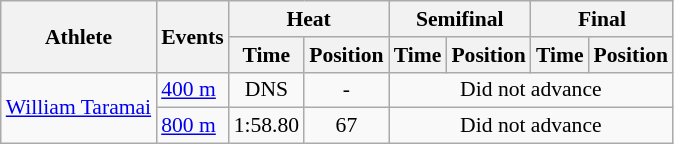<table class=wikitable style="font-size:90%">
<tr>
<th rowspan="2">Athlete</th>
<th rowspan="2">Events</th>
<th colspan="2">Heat</th>
<th colspan="2">Semifinal</th>
<th colspan="2">Final</th>
</tr>
<tr>
<th>Time</th>
<th>Position</th>
<th>Time</th>
<th>Position</th>
<th>Time</th>
<th>Position</th>
</tr>
<tr>
<td rowspan=2><a href='#'>William Taramai</a></td>
<td><a href='#'>400 m</a></td>
<td align=center>DNS</td>
<td align=center>-</td>
<td align=center colspan="4">Did not advance</td>
</tr>
<tr>
<td><a href='#'>800 m</a></td>
<td align=center>1:58.80</td>
<td align=center>67</td>
<td align=center colspan="4">Did not advance</td>
</tr>
</table>
